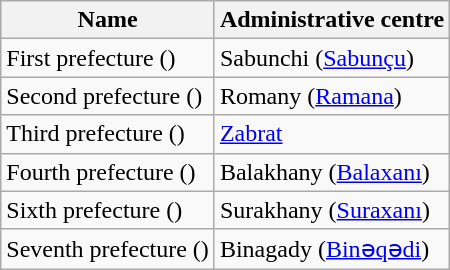<table class="wikitable sortable">
<tr>
<th>Name</th>
<th>Administrative centre</th>
</tr>
<tr>
<td>First prefecture ()</td>
<td>Sabunchi (<a href='#'>Sabunçu</a>)</td>
</tr>
<tr>
<td>Second prefecture ()</td>
<td>Romany (<a href='#'>Ramana</a>)</td>
</tr>
<tr>
<td>Third prefecture ()</td>
<td><a href='#'>Zabrat</a></td>
</tr>
<tr>
<td>Fourth prefecture ()</td>
<td>Balakhany (<a href='#'>Balaxanı</a>)</td>
</tr>
<tr>
<td>Sixth prefecture ()</td>
<td>Surakhany (<a href='#'>Suraxanı</a>)</td>
</tr>
<tr>
<td>Seventh prefecture ()</td>
<td>Binagady (<a href='#'>Binəqədi</a>)</td>
</tr>
</table>
